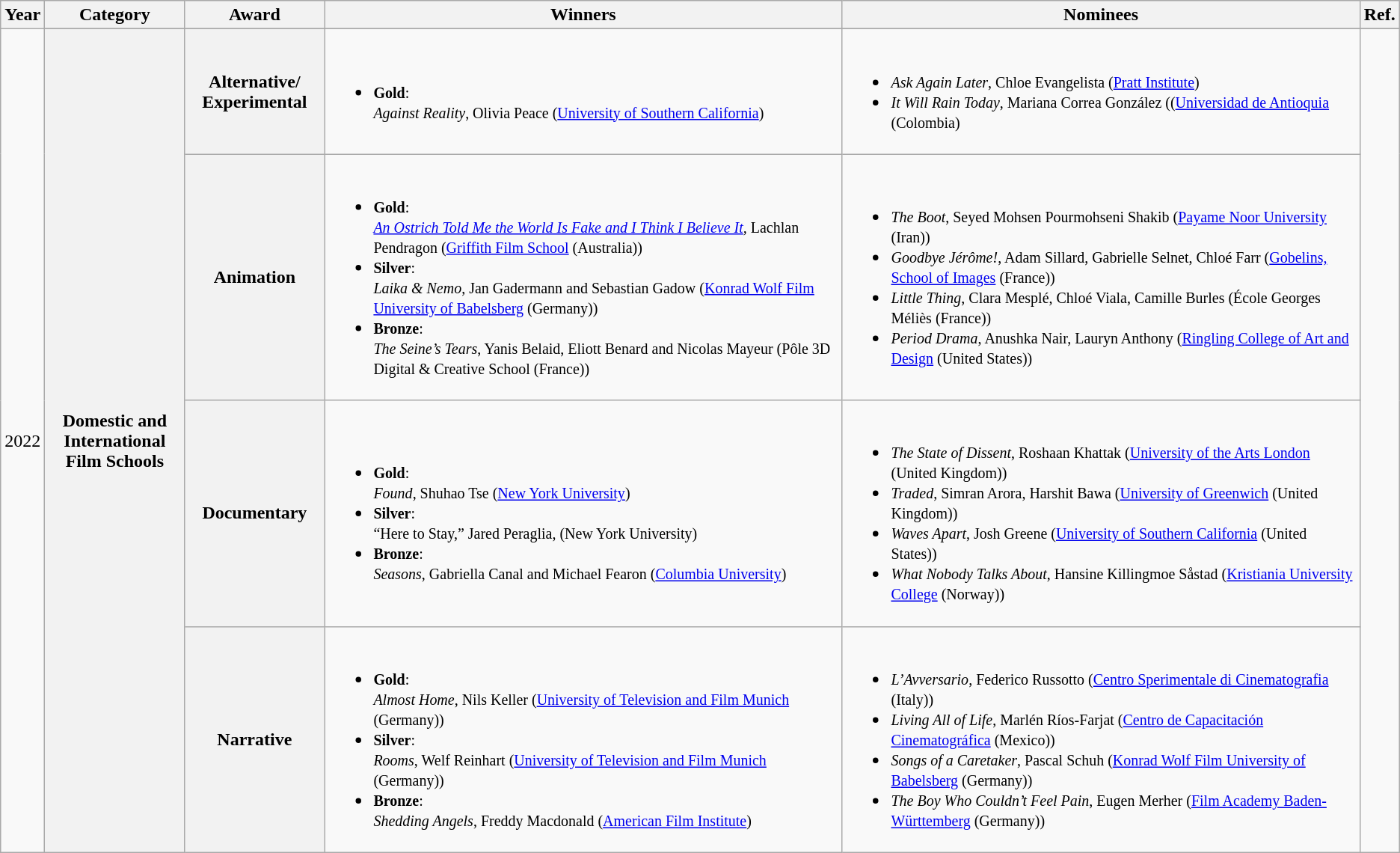<table class="wikitable sortable">
<tr>
<th bgcolor="#efefef">Year</th>
<th bgcolor="#efefef" width="10%">Category</th>
<th bgcolor="#efefef" width="10%">Award</th>
<th bgcolor="#efefef" width="37%">Winners</th>
<th bgcolor="#efefef">Nominees</th>
<th bgcolor="#efefef" class=unsortable>Ref.</th>
</tr>
<tr>
<td rowspan="8">2022</td>
</tr>
<tr>
<th rowspan="4">Domestic and International Film Schools</th>
<th scope="row"><strong>Alternative/ Experimental</strong></th>
<td><br><ul><li><small><strong>Gold</strong>:<br><em>Against Reality</em>, Olivia Peace (<a href='#'>University of Southern California</a>)</small></li></ul></td>
<td><br><ul><li><small><em>Ask Again Later</em>, Chloe Evangelista (<a href='#'>Pratt Institute</a>)</small></li><li><small><em>It Will Rain Today</em>, Mariana Correa González ((<a href='#'>Universidad de Antioquia</a> (Colombia)</small></li></ul></td>
<td rowspan="7"><br><br><br></td>
</tr>
<tr>
<th scope="row"><strong>Animation</strong></th>
<td><br><ul><li><small><strong>Gold</strong>:<br><em><a href='#'>An Ostrich Told Me the World Is Fake and I Think I Believe It</a>,</em> Lachlan Pendragon (<a href='#'>Griffith Film School</a> (Australia))</small></li><li><small><strong>Silver</strong>:<br><em>Laika & Nemo</em>, Jan Gadermann and Sebastian Gadow (<a href='#'>Konrad Wolf Film University of Babelsberg</a> (Germany))</small></li><li><small><strong>Bronze</strong>:<br><em> The Seine’s Tears</em>, Yanis Belaid, Eliott Benard and Nicolas Mayeur (Pôle 3D Digital & Creative School (France))</small></li></ul></td>
<td><br><ul><li><small><em>The Boot</em>, Seyed Mohsen Pourmohseni Shakib (<a href='#'>Payame Noor University</a> (Iran))</small></li><li><small><em>Goodbye Jérôme!</em>, Adam Sillard, Gabrielle Selnet, Chloé Farr (<a href='#'>Gobelins, School of Images</a> (France))</small></li><li><small><em>Little Thing</em>, Clara Mesplé, Chloé Viala, Camille Burles (École Georges Méliès (France))</small></li><li><small> <em>Period Drama</em>, Anushka Nair, Lauryn Anthony (<a href='#'>Ringling College of Art and Design</a> (United States))</small></li></ul></td>
</tr>
<tr>
<th scope="row"><strong>Documentary</strong></th>
<td><br><ul><li><small><strong>Gold</strong>:<br><em>Found</em>, Shuhao Tse (<a href='#'>New York University</a>)</small></li><li><small><strong>Silver</strong>:<br>“Here to Stay,” Jared Peraglia, (New York University)</small></li><li><small><strong>Bronze</strong>:<br><em>Seasons</em>, Gabriella Canal and Michael Fearon (<a href='#'>Columbia University</a>)</small></li></ul></td>
<td><br><ul><li><small><em>The State of Dissent</em>, Roshaan Khattak (<a href='#'>University of the Arts London</a> (United Kingdom))</small></li><li><small><em>Traded</em>, Simran Arora, Harshit Bawa (<a href='#'>University of Greenwich</a> (United Kingdom))</small></li><li><small><em>Waves Apart</em>, Josh Greene (<a href='#'>University of Southern California</a> (United States))</small></li><li><small><em>What Nobody Talks About</em>, Hansine Killingmoe Såstad (<a href='#'>Kristiania University College</a> (Norway))</small></li></ul></td>
</tr>
<tr>
<th scope="row"><strong>Narrative</strong></th>
<td><br><ul><li><small><strong>Gold</strong>:<br><em>Almost Home</em>, Nils Keller (<a href='#'>University of Television and Film Munich</a> (Germany))</small></li><li><small><strong>Silver</strong>:<br><em>Rooms</em>, Welf Reinhart (<a href='#'>University of Television and Film Munich</a> (Germany))</small></li><li><small><strong>Bronze</strong>:<br><em>Shedding Angels</em>, Freddy Macdonald (<a href='#'>American Film Institute</a>)</small></li></ul></td>
<td><br><ul><li><small><em>L’Avversario</em>, Federico Russotto (<a href='#'>Centro Sperimentale di Cinematografia</a> (Italy))</small></li><li><small><em>Living All of Life</em>, Marlén Ríos-Farjat (<a href='#'>Centro de Capacitación Cinematográfica</a> (Mexico))</small></li><li><small><em>Songs of a Caretaker</em>, Pascal Schuh (<a href='#'>Konrad Wolf Film University of Babelsberg</a> (Germany))</small></li><li><small><em>The Boy Who Couldn’t Feel Pain</em>, Eugen Merher (<a href='#'>Film Academy Baden-Württemberg</a> (Germany))</small></li></ul></td>
</tr>
</table>
